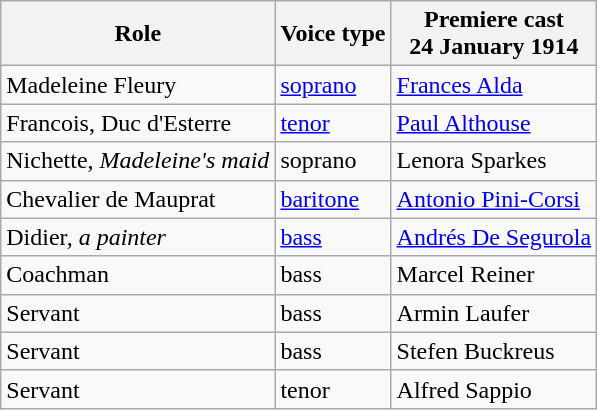<table class="wikitable">
<tr>
<th>Role</th>
<th>Voice type</th>
<th>Premiere cast<br>24 January 1914</th>
</tr>
<tr>
<td>Madeleine Fleury</td>
<td><a href='#'>soprano</a></td>
<td><a href='#'>Frances Alda</a></td>
</tr>
<tr>
<td>Francois, Duc d'Esterre</td>
<td><a href='#'>tenor</a></td>
<td><a href='#'>Paul Althouse</a></td>
</tr>
<tr>
<td>Nichette, <em>Madeleine's maid</em></td>
<td>soprano</td>
<td>Lenora Sparkes</td>
</tr>
<tr>
<td>Chevalier de Mauprat</td>
<td><a href='#'>baritone</a></td>
<td><a href='#'>Antonio Pini-Corsi</a></td>
</tr>
<tr>
<td>Didier, <em>a painter</em></td>
<td><a href='#'>bass</a></td>
<td><a href='#'>Andrés De Segurola</a></td>
</tr>
<tr>
<td>Coachman</td>
<td>bass</td>
<td>Marcel Reiner</td>
</tr>
<tr>
<td>Servant</td>
<td>bass</td>
<td>Armin Laufer</td>
</tr>
<tr>
<td>Servant</td>
<td>bass</td>
<td>Stefen Buckreus</td>
</tr>
<tr>
<td>Servant</td>
<td>tenor</td>
<td>Alfred Sappio</td>
</tr>
</table>
